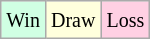<table class="wikitable">
<tr>
<td style="background-color: #d0ffe3;"><small>Win</small></td>
<td style="background-color: #ffffdd;"><small>Draw</small></td>
<td style="background-color: #ffd0e3;"><small>Loss</small></td>
</tr>
</table>
